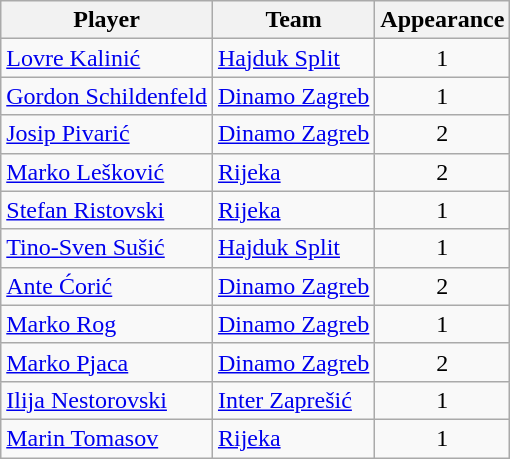<table class="wikitable">
<tr>
<th>Player</th>
<th>Team</th>
<th>Appearance</th>
</tr>
<tr>
<td> <a href='#'>Lovre Kalinić</a></td>
<td><a href='#'>Hajduk Split</a></td>
<td style="text-align:center;">1</td>
</tr>
<tr>
<td> <a href='#'>Gordon Schildenfeld</a></td>
<td><a href='#'>Dinamo Zagreb</a></td>
<td style="text-align:center;">1</td>
</tr>
<tr>
<td> <a href='#'>Josip Pivarić</a></td>
<td><a href='#'>Dinamo Zagreb</a></td>
<td style="text-align:center;">2</td>
</tr>
<tr>
<td> <a href='#'>Marko Lešković</a></td>
<td><a href='#'>Rijeka</a></td>
<td style="text-align:center;">2</td>
</tr>
<tr>
<td> <a href='#'>Stefan Ristovski</a></td>
<td><a href='#'>Rijeka</a></td>
<td style="text-align:center;">1</td>
</tr>
<tr>
<td> <a href='#'>Tino-Sven Sušić</a></td>
<td><a href='#'>Hajduk Split</a></td>
<td style="text-align:center;">1</td>
</tr>
<tr>
<td> <a href='#'>Ante Ćorić</a></td>
<td><a href='#'>Dinamo Zagreb</a></td>
<td style="text-align:center;">2</td>
</tr>
<tr>
<td> <a href='#'>Marko Rog</a></td>
<td><a href='#'>Dinamo Zagreb</a></td>
<td style="text-align:center;">1</td>
</tr>
<tr>
<td> <a href='#'>Marko Pjaca</a></td>
<td><a href='#'>Dinamo Zagreb</a></td>
<td style="text-align:center;">2</td>
</tr>
<tr>
<td> <a href='#'>Ilija Nestorovski</a></td>
<td><a href='#'>Inter Zaprešić</a></td>
<td style="text-align:center;">1</td>
</tr>
<tr>
<td> <a href='#'>Marin Tomasov</a></td>
<td><a href='#'>Rijeka</a></td>
<td style="text-align:center;">1</td>
</tr>
</table>
